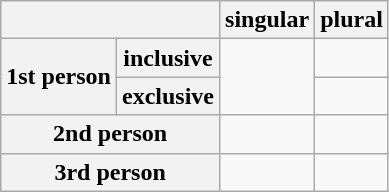<table class="wikitable">
<tr>
<th colspan="2"></th>
<th>singular</th>
<th>plural</th>
</tr>
<tr>
<th rowspan="2">1st person</th>
<th>inclusive</th>
<td rowspan="2"></td>
<td></td>
</tr>
<tr>
<th>exclusive</th>
<td></td>
</tr>
<tr>
<th colspan="2">2nd person</th>
<td></td>
<td></td>
</tr>
<tr>
<th colspan="2">3rd person</th>
<td></td>
<td></td>
</tr>
</table>
